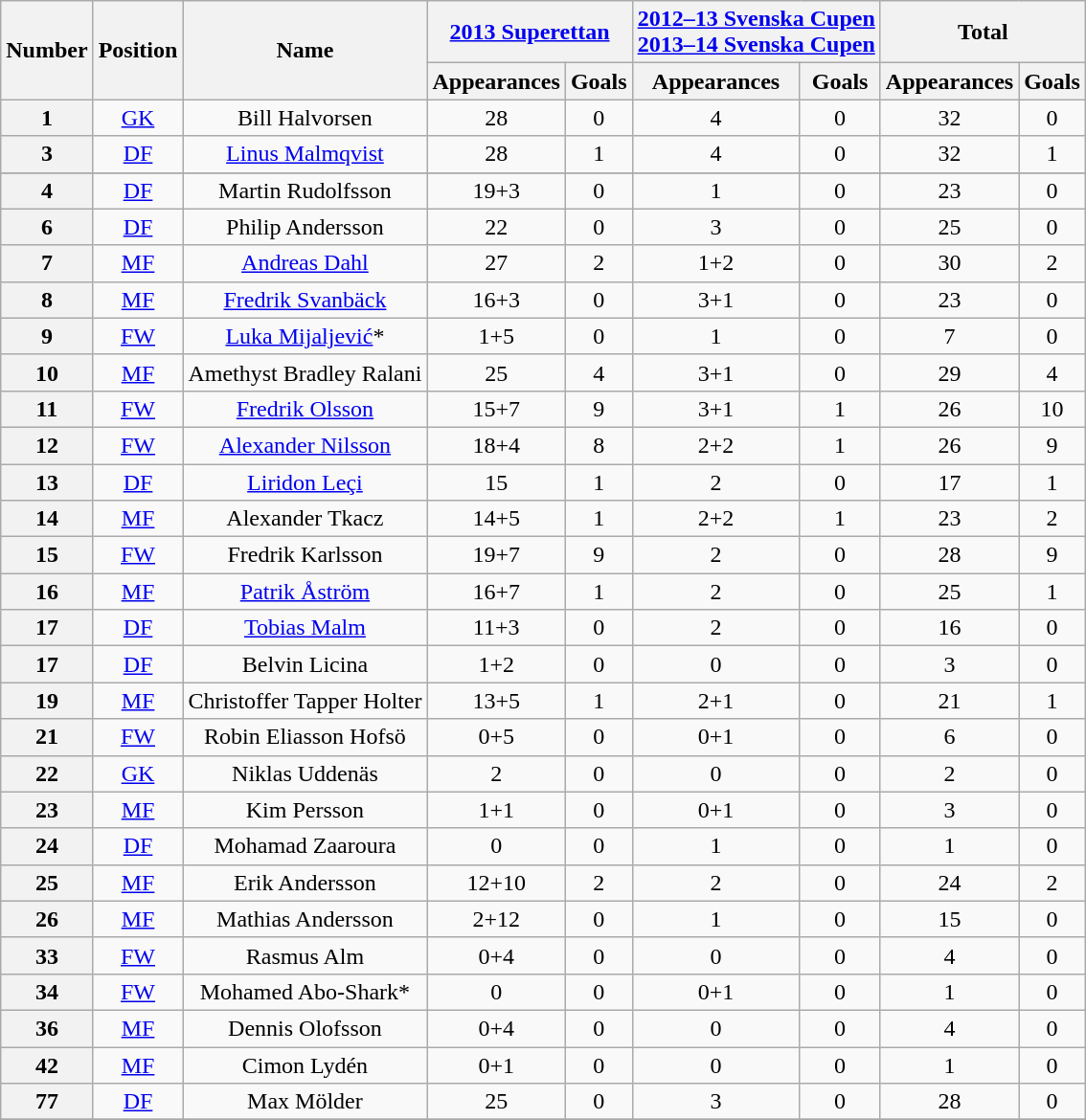<table class="wikitable sortable plainrowheaders" style="text-align:center">
<tr>
<th rowspan=2 scope=col>Number</th>
<th rowspan=2 scope=col>Position</th>
<th rowspan=2 scope=col>Name</th>
<th colspan=2><a href='#'>2013 Superettan</a></th>
<th colspan=2><a href='#'>2012–13 Svenska Cupen</a><br><a href='#'>2013–14 Svenska Cupen</a></th>
<th colspan=2>Total</th>
</tr>
<tr>
<th>Appearances</th>
<th>Goals</th>
<th>Appearances</th>
<th>Goals</th>
<th>Appearances</th>
<th>Goals</th>
</tr>
<tr>
<th style="text-align:center" scope=row>1</th>
<td><a href='#'>GK</a></td>
<td>Bill Halvorsen<br></td>
<td>28</td>
<td>0<br></td>
<td>4</td>
<td>0<br></td>
<td>32</td>
<td>0</td>
</tr>
<tr>
<th style="text-align:center" scope=row>3</th>
<td><a href='#'>DF</a></td>
<td><a href='#'>Linus Malmqvist</a><br></td>
<td>28</td>
<td>1<br></td>
<td>4</td>
<td>0<br></td>
<td>32</td>
<td>1</td>
</tr>
<tr>
</tr>
<tr>
<th style="text-align:center" scope=row>4</th>
<td><a href='#'>DF</a></td>
<td>Martin Rudolfsson<br></td>
<td>19+3</td>
<td>0<br></td>
<td>1</td>
<td>0<br></td>
<td>23</td>
<td>0</td>
</tr>
<tr>
<th style="text-align:center" scope=row>6</th>
<td><a href='#'>DF</a></td>
<td>Philip Andersson<br></td>
<td>22</td>
<td>0<br></td>
<td>3</td>
<td>0<br></td>
<td>25</td>
<td>0</td>
</tr>
<tr>
<th style="text-align:center" scope=row>7</th>
<td><a href='#'>MF</a></td>
<td><a href='#'>Andreas Dahl</a><br></td>
<td>27</td>
<td>2<br></td>
<td>1+2</td>
<td>0<br></td>
<td>30</td>
<td>2</td>
</tr>
<tr>
<th style="text-align:center" scope=row>8</th>
<td><a href='#'>MF</a></td>
<td><a href='#'>Fredrik Svanbäck</a><br></td>
<td>16+3</td>
<td>0<br></td>
<td>3+1</td>
<td>0<br></td>
<td>23</td>
<td>0</td>
</tr>
<tr>
<th style="text-align:center" scope=row>9</th>
<td><a href='#'>FW</a></td>
<td><a href='#'>Luka Mijaljević</a>*<br></td>
<td>1+5</td>
<td>0<br></td>
<td>1</td>
<td>0<br></td>
<td>7</td>
<td>0</td>
</tr>
<tr>
<th style="text-align:center" scope=row>10</th>
<td><a href='#'>MF</a></td>
<td>Amethyst Bradley Ralani<br></td>
<td>25</td>
<td>4<br></td>
<td>3+1</td>
<td>0<br></td>
<td>29</td>
<td>4</td>
</tr>
<tr>
<th style="text-align:center" scope=row>11</th>
<td><a href='#'>FW</a></td>
<td><a href='#'>Fredrik Olsson</a><br></td>
<td>15+7</td>
<td>9<br></td>
<td>3+1</td>
<td>1<br></td>
<td>26</td>
<td>10</td>
</tr>
<tr>
<th style="text-align:center" scope=row>12</th>
<td><a href='#'>FW</a></td>
<td><a href='#'>Alexander Nilsson</a><br></td>
<td>18+4</td>
<td>8<br></td>
<td>2+2</td>
<td>1<br></td>
<td>26</td>
<td>9</td>
</tr>
<tr>
<th style="text-align:center" scope=row>13</th>
<td><a href='#'>DF</a></td>
<td><a href='#'>Liridon Leçi</a><br></td>
<td>15</td>
<td>1<br></td>
<td>2</td>
<td>0<br></td>
<td>17</td>
<td>1</td>
</tr>
<tr>
<th style="text-align:center" scope=row>14</th>
<td><a href='#'>MF</a></td>
<td>Alexander Tkacz<br></td>
<td>14+5</td>
<td>1<br></td>
<td>2+2</td>
<td>1<br></td>
<td>23</td>
<td>2</td>
</tr>
<tr>
<th style="text-align:center" scope=row>15</th>
<td><a href='#'>FW</a></td>
<td>Fredrik Karlsson<br></td>
<td>19+7</td>
<td>9<br></td>
<td>2</td>
<td>0<br></td>
<td>28</td>
<td>9</td>
</tr>
<tr>
<th style="text-align:center" scope=row>16</th>
<td><a href='#'>MF</a></td>
<td><a href='#'>Patrik Åström</a><br></td>
<td>16+7</td>
<td>1<br></td>
<td>2</td>
<td>0<br></td>
<td>25</td>
<td>1</td>
</tr>
<tr>
<th style="text-align:center" scope=row>17</th>
<td><a href='#'>DF</a></td>
<td><a href='#'>Tobias Malm</a><br></td>
<td>11+3</td>
<td>0<br></td>
<td>2</td>
<td>0<br></td>
<td>16</td>
<td>0</td>
</tr>
<tr>
<th style="text-align:center" scope=row>17</th>
<td><a href='#'>DF</a></td>
<td>Belvin Licina<br></td>
<td>1+2</td>
<td>0<br></td>
<td>0</td>
<td>0<br></td>
<td>3</td>
<td>0</td>
</tr>
<tr>
<th style="text-align:center" scope=row>19</th>
<td><a href='#'>MF</a></td>
<td>Christoffer Tapper Holter<br></td>
<td>13+5</td>
<td>1<br></td>
<td>2+1</td>
<td>0<br></td>
<td>21</td>
<td>1</td>
</tr>
<tr>
<th style="text-align:center" scope=row>21</th>
<td><a href='#'>FW</a></td>
<td>Robin Eliasson Hofsö<br></td>
<td>0+5</td>
<td>0<br></td>
<td>0+1</td>
<td>0<br></td>
<td>6</td>
<td>0</td>
</tr>
<tr>
<th style="text-align:center" scope=row>22</th>
<td><a href='#'>GK</a></td>
<td>Niklas Uddenäs<br></td>
<td>2</td>
<td>0<br></td>
<td>0</td>
<td>0<br></td>
<td>2</td>
<td>0</td>
</tr>
<tr>
<th style="text-align:center" scope=row>23</th>
<td><a href='#'>MF</a></td>
<td>Kim Persson<br></td>
<td>1+1</td>
<td>0<br></td>
<td>0+1</td>
<td>0<br></td>
<td>3</td>
<td>0</td>
</tr>
<tr>
<th style="text-align:center" scope=row>24</th>
<td><a href='#'>DF</a></td>
<td>Mohamad Zaaroura<br></td>
<td>0</td>
<td>0<br></td>
<td>1</td>
<td>0<br></td>
<td>1</td>
<td>0</td>
</tr>
<tr>
<th style="text-align:center" scope=row>25</th>
<td><a href='#'>MF</a></td>
<td>Erik Andersson<br></td>
<td>12+10</td>
<td>2<br></td>
<td>2</td>
<td>0<br></td>
<td>24</td>
<td>2</td>
</tr>
<tr>
<th style="text-align:center" scope=row>26</th>
<td><a href='#'>MF</a></td>
<td>Mathias Andersson<br></td>
<td>2+12</td>
<td>0<br></td>
<td>1</td>
<td>0<br></td>
<td>15</td>
<td>0</td>
</tr>
<tr>
<th style="text-align:center" scope=row>33</th>
<td><a href='#'>FW</a></td>
<td>Rasmus Alm<br></td>
<td>0+4</td>
<td>0<br></td>
<td>0</td>
<td>0<br></td>
<td>4</td>
<td>0</td>
</tr>
<tr>
<th style="text-align:center" scope=row>34</th>
<td><a href='#'>FW</a></td>
<td>Mohamed Abo-Shark*<br></td>
<td>0</td>
<td>0<br></td>
<td>0+1</td>
<td>0<br></td>
<td>1</td>
<td>0</td>
</tr>
<tr>
<th style="text-align:center" scope=row>36</th>
<td><a href='#'>MF</a></td>
<td>Dennis Olofsson<br></td>
<td>0+4</td>
<td>0<br></td>
<td>0</td>
<td>0<br></td>
<td>4</td>
<td>0</td>
</tr>
<tr>
<th style="text-align:center" scope=row>42</th>
<td><a href='#'>MF</a></td>
<td>Cimon Lydén<br></td>
<td>0+1</td>
<td>0<br></td>
<td>0</td>
<td>0<br></td>
<td>1</td>
<td>0</td>
</tr>
<tr>
<th style="text-align:center" scope=row>77</th>
<td><a href='#'>DF</a></td>
<td>Max Mölder<br></td>
<td>25</td>
<td>0<br></td>
<td>3</td>
<td>0<br></td>
<td>28</td>
<td>0</td>
</tr>
<tr>
</tr>
</table>
